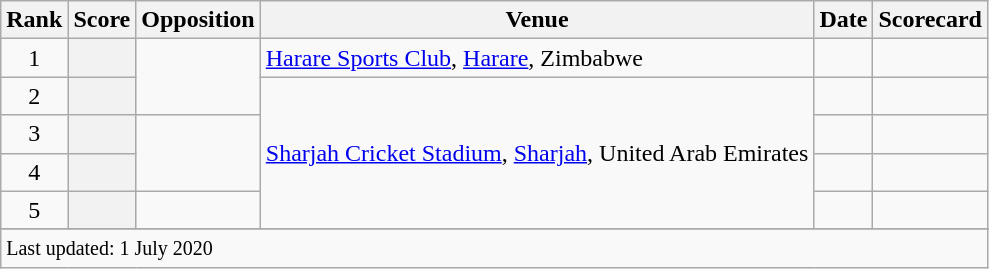<table class="wikitable plainrowheaders sortable">
<tr>
<th scope=col>Rank</th>
<th scope=col>Score</th>
<th scope=col>Opposition</th>
<th scope=col>Venue</th>
<th scope=col>Date</th>
<th scope=col>Scorecard</th>
</tr>
<tr>
<td align=center>1</td>
<th scope=row style=text-align:center;></th>
<td rowspan=2></td>
<td><a href='#'>Harare Sports Club</a>, <a href='#'>Harare</a>, Zimbabwe</td>
<td></td>
<td></td>
</tr>
<tr>
<td align=center>2</td>
<th scope=row style=text-align:center;></th>
<td rowspan=4><a href='#'>Sharjah Cricket Stadium</a>, <a href='#'>Sharjah</a>, United Arab Emirates</td>
<td></td>
<td></td>
</tr>
<tr>
<td align=center>3</td>
<th scope=row style=text-align:center;></th>
<td rowspan=2></td>
<td></td>
<td></td>
</tr>
<tr>
<td align=center>4</td>
<th scope=row style=text-align:center;></th>
<td></td>
<td></td>
</tr>
<tr>
<td align=center>5</td>
<th scope=row style=text-align:center;></th>
<td></td>
<td></td>
<td></td>
</tr>
<tr>
</tr>
<tr class=sortbottom>
<td colspan=6><small>Last updated: 1 July 2020</small></td>
</tr>
</table>
